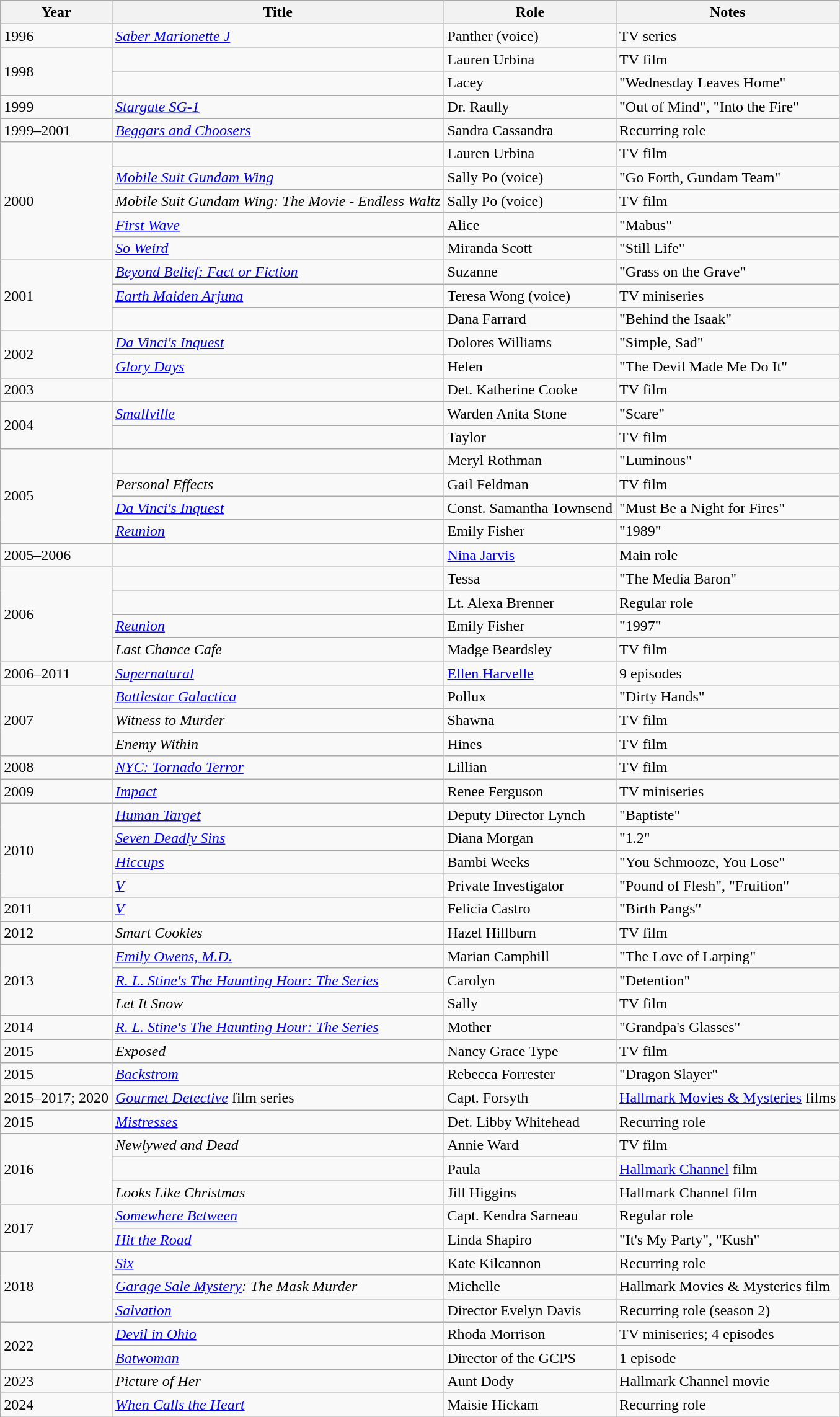<table class="wikitable sortable">
<tr>
<th>Year</th>
<th>Title</th>
<th>Role</th>
<th class="unsortable">Notes</th>
</tr>
<tr>
<td>1996</td>
<td><em><a href='#'>Saber Marionette J</a></em></td>
<td>Panther (voice)</td>
<td>TV series</td>
</tr>
<tr>
<td rowspan=2>1998</td>
<td><em></em></td>
<td>Lauren Urbina</td>
<td>TV film</td>
</tr>
<tr>
<td><em></em></td>
<td>Lacey</td>
<td>"Wednesday Leaves Home"</td>
</tr>
<tr>
<td>1999</td>
<td><em><a href='#'>Stargate SG-1</a></em></td>
<td>Dr. Raully</td>
<td>"Out of Mind", "Into the Fire"</td>
</tr>
<tr>
<td>1999–2001</td>
<td><em><a href='#'>Beggars and Choosers</a></em></td>
<td>Sandra Cassandra</td>
<td>Recurring role</td>
</tr>
<tr>
<td rowspan=5>2000</td>
<td><em></em></td>
<td>Lauren Urbina</td>
<td>TV film</td>
</tr>
<tr>
<td><em><a href='#'>Mobile Suit Gundam Wing</a></em></td>
<td>Sally Po (voice)</td>
<td>"Go Forth, Gundam Team"</td>
</tr>
<tr>
<td><em>Mobile Suit Gundam Wing: The Movie - Endless Waltz</em></td>
<td>Sally Po (voice)</td>
<td>TV film</td>
</tr>
<tr>
<td><em><a href='#'>First Wave</a></em></td>
<td>Alice</td>
<td>"Mabus"</td>
</tr>
<tr>
<td><em><a href='#'>So Weird</a></em></td>
<td>Miranda Scott</td>
<td>"Still Life"</td>
</tr>
<tr>
<td rowspan=3>2001</td>
<td><em><a href='#'>Beyond Belief: Fact or Fiction</a></em></td>
<td>Suzanne</td>
<td>"Grass on the Grave"</td>
</tr>
<tr>
<td><em><a href='#'>Earth Maiden Arjuna</a></em></td>
<td>Teresa Wong (voice)</td>
<td>TV miniseries</td>
</tr>
<tr>
<td><em></em></td>
<td>Dana Farrard</td>
<td>"Behind the Isaak"</td>
</tr>
<tr>
<td rowspan=2>2002</td>
<td><em><a href='#'>Da Vinci's Inquest</a></em></td>
<td>Dolores Williams</td>
<td>"Simple, Sad"</td>
</tr>
<tr>
<td><em><a href='#'>Glory Days</a></em></td>
<td>Helen</td>
<td>"The Devil Made Me Do It"</td>
</tr>
<tr>
<td>2003</td>
<td><em></em></td>
<td>Det. Katherine Cooke</td>
<td>TV film</td>
</tr>
<tr>
<td rowspan=2>2004</td>
<td><em><a href='#'>Smallville</a></em></td>
<td>Warden Anita Stone</td>
<td>"Scare"</td>
</tr>
<tr>
<td><em></em></td>
<td>Taylor</td>
<td>TV film</td>
</tr>
<tr>
<td rowspan=4>2005</td>
<td><em></em></td>
<td>Meryl Rothman</td>
<td>"Luminous"</td>
</tr>
<tr>
<td><em>Personal Effects</em></td>
<td>Gail Feldman</td>
<td>TV film</td>
</tr>
<tr>
<td><em><a href='#'>Da Vinci's Inquest</a></em></td>
<td>Const. Samantha Townsend</td>
<td>"Must Be a Night for Fires"</td>
</tr>
<tr>
<td><em><a href='#'>Reunion</a></em></td>
<td>Emily Fisher</td>
<td>"1989"</td>
</tr>
<tr>
<td>2005–2006</td>
<td><em></em></td>
<td><a href='#'>Nina Jarvis</a></td>
<td>Main role</td>
</tr>
<tr>
<td rowspan=4>2006</td>
<td><em></em></td>
<td>Tessa</td>
<td>"The Media Baron"</td>
</tr>
<tr>
<td><em></em></td>
<td>Lt. Alexa Brenner</td>
<td>Regular role</td>
</tr>
<tr>
<td><em><a href='#'>Reunion</a></em></td>
<td>Emily Fisher</td>
<td>"1997"</td>
</tr>
<tr>
<td><em>Last Chance Cafe</em></td>
<td>Madge Beardsley</td>
<td>TV film</td>
</tr>
<tr>
<td>2006–2011</td>
<td><em><a href='#'>Supernatural</a></em></td>
<td><a href='#'>Ellen Harvelle</a></td>
<td>9 episodes</td>
</tr>
<tr>
<td rowspan=3>2007</td>
<td><em><a href='#'>Battlestar Galactica</a></em></td>
<td>Pollux</td>
<td>"Dirty Hands"</td>
</tr>
<tr>
<td><em>Witness to Murder</em></td>
<td>Shawna</td>
<td>TV film</td>
</tr>
<tr>
<td><em>Enemy Within</em></td>
<td>Hines</td>
<td>TV film</td>
</tr>
<tr>
<td>2008</td>
<td><em><a href='#'>NYC: Tornado Terror</a></em></td>
<td>Lillian</td>
<td>TV film</td>
</tr>
<tr>
<td>2009</td>
<td><em><a href='#'>Impact</a></em></td>
<td>Renee Ferguson</td>
<td>TV miniseries</td>
</tr>
<tr>
<td rowspan=4>2010</td>
<td><em><a href='#'>Human Target</a></em></td>
<td>Deputy Director Lynch</td>
<td>"Baptiste"</td>
</tr>
<tr>
<td><em><a href='#'>Seven Deadly Sins</a></em></td>
<td>Diana Morgan</td>
<td>"1.2"</td>
</tr>
<tr>
<td><em><a href='#'>Hiccups</a></em></td>
<td>Bambi Weeks</td>
<td>"You Schmooze, You Lose"</td>
</tr>
<tr>
<td><em><a href='#'>V</a></em></td>
<td>Private Investigator</td>
<td>"Pound of Flesh", "Fruition"</td>
</tr>
<tr>
<td>2011</td>
<td><em><a href='#'>V</a></em></td>
<td>Felicia Castro</td>
<td>"Birth Pangs"</td>
</tr>
<tr>
<td>2012</td>
<td><em>Smart Cookies</em></td>
<td>Hazel Hillburn</td>
<td>TV film</td>
</tr>
<tr>
<td rowspan=3>2013</td>
<td><em><a href='#'>Emily Owens, M.D.</a></em></td>
<td>Marian Camphill</td>
<td>"The Love of Larping"</td>
</tr>
<tr>
<td><em><a href='#'>R. L. Stine's The Haunting Hour: The Series</a></em></td>
<td>Carolyn</td>
<td>"Detention"</td>
</tr>
<tr>
<td><em>Let It Snow</em></td>
<td>Sally</td>
<td>TV film</td>
</tr>
<tr>
<td>2014</td>
<td><em><a href='#'>R. L. Stine's The Haunting Hour: The Series</a></em></td>
<td>Mother</td>
<td>"Grandpa's Glasses"</td>
</tr>
<tr>
<td>2015</td>
<td><em>Exposed</em></td>
<td>Nancy Grace Type</td>
<td>TV film</td>
</tr>
<tr>
<td>2015</td>
<td><em><a href='#'>Backstrom</a></em></td>
<td>Rebecca Forrester</td>
<td>"Dragon Slayer"</td>
</tr>
<tr>
<td>2015–2017; 2020</td>
<td><em><a href='#'>Gourmet Detective</a></em> film series</td>
<td>Capt. Forsyth</td>
<td><a href='#'>Hallmark Movies & Mysteries</a> films</td>
</tr>
<tr>
<td>2015</td>
<td><em><a href='#'>Mistresses</a></em></td>
<td>Det. Libby Whitehead</td>
<td>Recurring role</td>
</tr>
<tr>
<td rowspan=3>2016</td>
<td><em>Newlywed and Dead</em></td>
<td>Annie Ward</td>
<td>TV film</td>
</tr>
<tr>
<td><em></em></td>
<td>Paula</td>
<td><a href='#'>Hallmark Channel</a> film</td>
</tr>
<tr>
<td><em>Looks Like Christmas</em></td>
<td>Jill Higgins</td>
<td>Hallmark Channel film</td>
</tr>
<tr>
<td rowspan=2>2017</td>
<td><em><a href='#'>Somewhere Between</a></em></td>
<td>Capt. Kendra Sarneau</td>
<td>Regular role</td>
</tr>
<tr>
<td><em><a href='#'>Hit the Road</a></em></td>
<td>Linda Shapiro</td>
<td>"It's My Party", "Kush"</td>
</tr>
<tr>
<td rowspan=3>2018</td>
<td><em><a href='#'>Six</a></em></td>
<td>Kate Kilcannon</td>
<td>Recurring role</td>
</tr>
<tr>
<td><em><a href='#'>Garage Sale Mystery</a>: The Mask Murder</em></td>
<td>Michelle</td>
<td>Hallmark Movies & Mysteries film</td>
</tr>
<tr>
<td><em><a href='#'>Salvation</a></em></td>
<td>Director Evelyn Davis</td>
<td>Recurring role (season 2)</td>
</tr>
<tr>
<td rowspan=2>2022</td>
<td><em><a href='#'>Devil in Ohio</a></em></td>
<td>Rhoda Morrison</td>
<td>TV miniseries; 4 episodes</td>
</tr>
<tr>
<td><em><a href='#'>Batwoman</a></em></td>
<td>Director of the GCPS</td>
<td>1 episode</td>
</tr>
<tr>
<td>2023</td>
<td><em>Picture of Her</em></td>
<td>Aunt Dody</td>
<td>Hallmark Channel movie</td>
</tr>
<tr>
<td>2024</td>
<td><em><a href='#'>When Calls the Heart</a></em></td>
<td>Maisie Hickam</td>
<td>Recurring role</td>
</tr>
</table>
